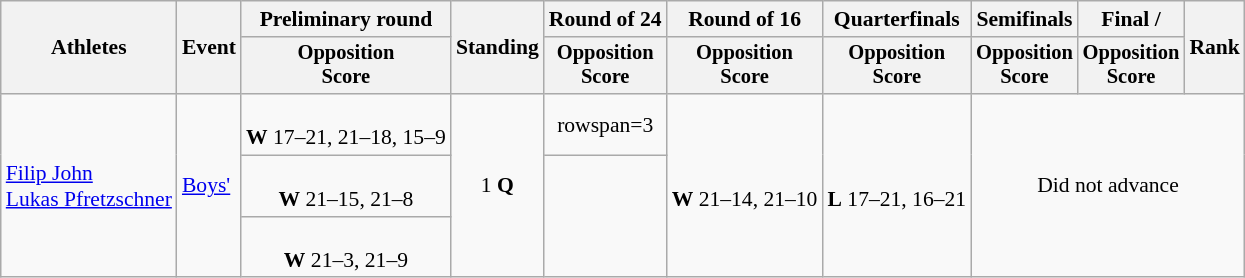<table class=wikitable style="font-size:90%">
<tr>
<th rowspan="2">Athletes</th>
<th rowspan="2">Event</th>
<th>Preliminary round</th>
<th rowspan="2">Standing</th>
<th>Round of 24</th>
<th>Round of 16</th>
<th>Quarterfinals</th>
<th>Semifinals</th>
<th>Final / </th>
<th rowspan=2>Rank</th>
</tr>
<tr style="font-size:95%">
<th>Opposition<br>Score</th>
<th>Opposition<br>Score</th>
<th>Opposition<br>Score</th>
<th>Opposition<br>Score</th>
<th>Opposition<br>Score</th>
<th>Opposition<br>Score</th>
</tr>
<tr align=center>
<td align=left rowspan=3><a href='#'>Filip John</a><br><a href='#'>Lukas Pfretzschner</a></td>
<td align=left rowspan=3><a href='#'>Boys'</a></td>
<td><br><strong>W</strong> 17–21, 21–18, 15–9</td>
<td rowspan=3>1 <strong>Q</strong></td>
<td>rowspan=3</td>
<td rowspan=3><br><strong>W</strong> 21–14, 21–10</td>
<td rowspan=3><br><strong>L</strong> 17–21, 16–21</td>
<td rowspan=3 colspan=3>Did not advance</td>
</tr>
<tr align=center>
<td><br><strong>W</strong> 21–15, 21–8</td>
</tr>
<tr align=center>
<td><br><strong>W</strong> 21–3, 21–9</td>
</tr>
</table>
